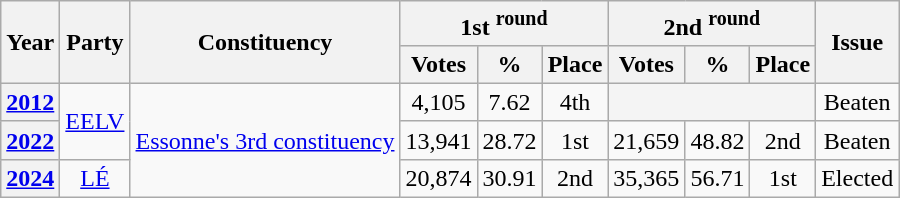<table class="wikitable" style="text-align: center;">
<tr>
<th rowspan="2" scope="col">Year</th>
<th rowspan="2">Party</th>
<th rowspan="2" scope="col">Constituency</th>
<th colspan="3" scope="col"><abbr>1st <sup>round</sup></abbr></th>
<th colspan="3" scope="col"><abbr>2nd <sup>round</sup></abbr></th>
<th rowspan="2" scope="col">Issue</th>
</tr>
<tr>
<th scope="col">Votes</th>
<th scope="col">%</th>
<th scope="col">Place</th>
<th scope="col">Votes</th>
<th scope="col">%</th>
<th scope="col">Place</th>
</tr>
<tr>
<th><a href='#'>2012</a></th>
<td rowspan="2"><a href='#'>EELV</a></td>
<td rowspan="3"><a href='#'>Essonne's 3rd constituency</a></td>
<td>4,105</td>
<td>7.62</td>
<td>4th</td>
<td colspan="3" bgcolor="F4F4F4"></td>
<td>Beaten</td>
</tr>
<tr>
<th><a href='#'>2022</a></th>
<td>13,941</td>
<td>28.72</td>
<td>1st</td>
<td>21,659</td>
<td>48.82</td>
<td>2nd</td>
<td>Beaten</td>
</tr>
<tr>
<th><a href='#'>2024</a></th>
<td><a href='#'>LÉ</a></td>
<td>20,874</td>
<td>30.91</td>
<td>2nd</td>
<td>35,365</td>
<td>56.71</td>
<td>1st</td>
<td>Elected</td>
</tr>
</table>
